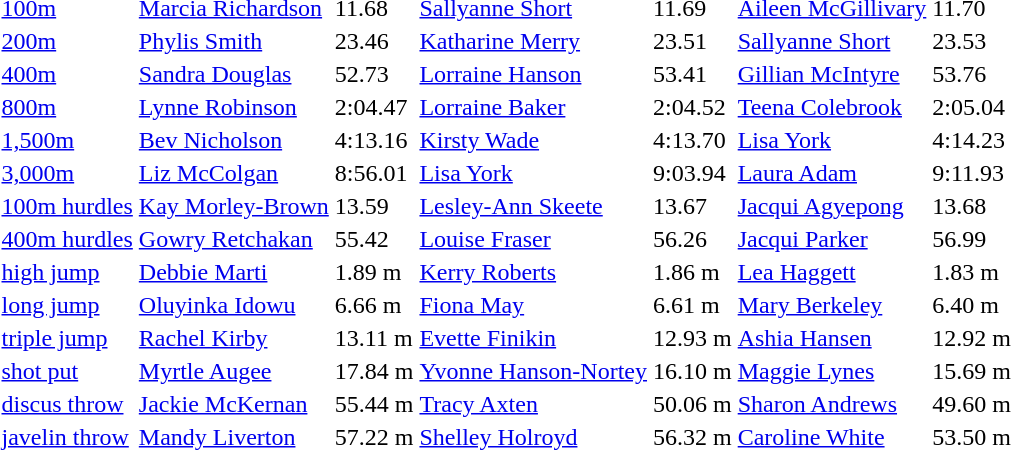<table>
<tr>
<td><a href='#'>100m</a></td>
<td><a href='#'>Marcia Richardson</a></td>
<td>11.68</td>
<td> <a href='#'>Sallyanne Short</a></td>
<td>11.69</td>
<td> <a href='#'>Aileen McGillivary</a></td>
<td>11.70</td>
</tr>
<tr>
<td><a href='#'>200m</a></td>
<td><a href='#'>Phylis Smith</a></td>
<td>23.46</td>
<td><a href='#'>Katharine Merry</a></td>
<td>23.51</td>
<td> <a href='#'>Sallyanne Short</a></td>
<td>23.53</td>
</tr>
<tr>
<td><a href='#'>400m</a></td>
<td><a href='#'>Sandra Douglas</a></td>
<td>52.73</td>
<td><a href='#'>Lorraine Hanson</a></td>
<td>53.41</td>
<td> <a href='#'>Gillian McIntyre</a></td>
<td>53.76</td>
</tr>
<tr>
<td><a href='#'>800m</a></td>
<td><a href='#'>Lynne Robinson</a></td>
<td>2:04.47</td>
<td><a href='#'>Lorraine Baker</a></td>
<td>2:04.52</td>
<td><a href='#'>Teena Colebrook</a></td>
<td>2:05.04</td>
</tr>
<tr>
<td><a href='#'>1,500m</a></td>
<td><a href='#'>Bev Nicholson</a></td>
<td>4:13.16</td>
<td> <a href='#'>Kirsty Wade</a></td>
<td>4:13.70</td>
<td><a href='#'>Lisa York</a></td>
<td>4:14.23</td>
</tr>
<tr>
<td><a href='#'>3,000m</a></td>
<td> <a href='#'>Liz McColgan</a></td>
<td>8:56.01</td>
<td><a href='#'>Lisa York</a></td>
<td>9:03.94</td>
<td> <a href='#'>Laura Adam</a></td>
<td>9:11.93</td>
</tr>
<tr>
<td><a href='#'>100m hurdles</a></td>
<td> <a href='#'>Kay Morley-Brown</a></td>
<td>13.59</td>
<td><a href='#'>Lesley-Ann Skeete</a></td>
<td>13.67</td>
<td><a href='#'>Jacqui Agyepong</a></td>
<td>13.68</td>
</tr>
<tr>
<td><a href='#'>400m hurdles</a></td>
<td><a href='#'>Gowry Retchakan</a></td>
<td>55.42</td>
<td><a href='#'>Louise Fraser</a></td>
<td>56.26</td>
<td><a href='#'>Jacqui Parker</a></td>
<td>56.99</td>
</tr>
<tr>
<td><a href='#'>high jump</a></td>
<td><a href='#'>Debbie Marti</a></td>
<td>1.89 m</td>
<td><a href='#'>Kerry Roberts</a></td>
<td>1.86 m</td>
<td><a href='#'>Lea Haggett</a></td>
<td>1.83 m</td>
</tr>
<tr>
<td><a href='#'>long jump</a></td>
<td><a href='#'>Oluyinka Idowu</a></td>
<td>6.66 m</td>
<td><a href='#'>Fiona May</a></td>
<td>6.61 m </td>
<td><a href='#'>Mary Berkeley</a></td>
<td>6.40 m </td>
</tr>
<tr>
<td><a href='#'>triple jump</a></td>
<td><a href='#'>Rachel Kirby</a></td>
<td>13.11 m </td>
<td><a href='#'>Evette Finikin</a></td>
<td>12.93 m</td>
<td><a href='#'>Ashia Hansen</a></td>
<td>12.92 m</td>
</tr>
<tr>
<td><a href='#'>shot put</a></td>
<td><a href='#'>Myrtle Augee</a></td>
<td>17.84 m</td>
<td><a href='#'>Yvonne Hanson-Nortey</a></td>
<td>16.10 m</td>
<td><a href='#'>Maggie Lynes</a></td>
<td>15.69 m</td>
</tr>
<tr>
<td><a href='#'>discus throw</a></td>
<td> <a href='#'>Jackie McKernan</a></td>
<td>55.44 m</td>
<td><a href='#'>Tracy Axten</a></td>
<td>50.06 m</td>
<td><a href='#'>Sharon Andrews</a></td>
<td>49.60 m</td>
</tr>
<tr>
<td><a href='#'>javelin throw</a></td>
<td><a href='#'>Mandy Liverton</a></td>
<td>57.22 m</td>
<td><a href='#'>Shelley Holroyd</a></td>
<td>56.32 m</td>
<td><a href='#'>Caroline White</a></td>
<td>53.50 m</td>
</tr>
</table>
